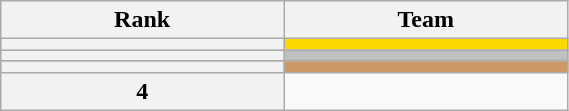<table class="wikitable unsortable" style="text-align:left; width:30%">
<tr>
<th scope="col">Rank</th>
<th scope="col">Team</th>
</tr>
<tr bgcolor="gold">
<th scope="row"></th>
<td></td>
</tr>
<tr bgcolor="silver">
<th scope="row"></th>
<td></td>
</tr>
<tr bgcolor="cc9966">
<th scope="row"></th>
<td></td>
</tr>
<tr>
<th scope="row">4</th>
<td></td>
</tr>
</table>
